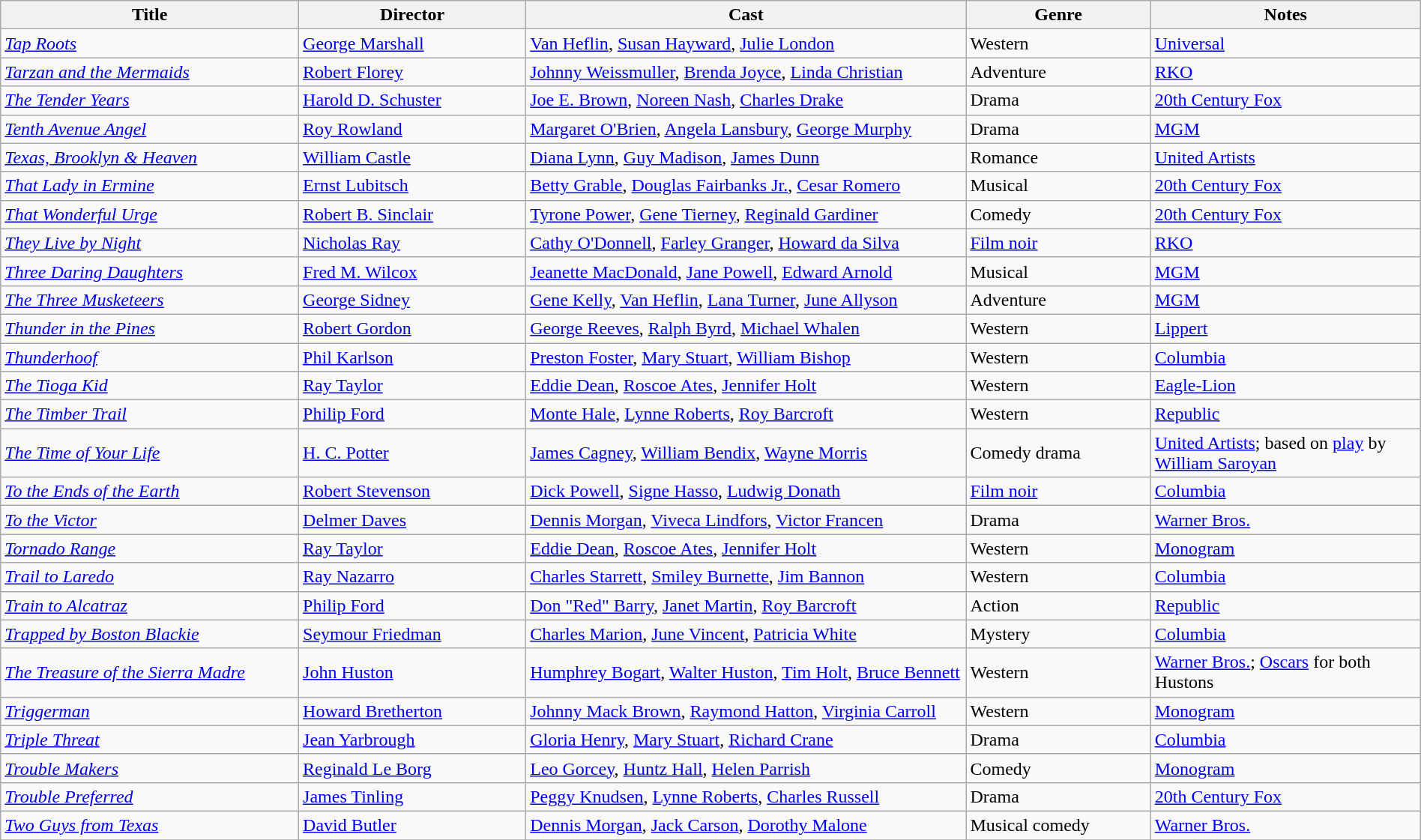<table class="wikitable" style="width:100%;">
<tr>
<th style="width:21%;">Title</th>
<th style="width:16%;">Director</th>
<th style="width:31%;">Cast</th>
<th style="width:13%;">Genre</th>
<th style="width:19%;">Notes</th>
</tr>
<tr>
<td><em><a href='#'>Tap Roots</a></em></td>
<td><a href='#'>George Marshall</a></td>
<td><a href='#'>Van Heflin</a>, <a href='#'>Susan Hayward</a>, <a href='#'>Julie London</a></td>
<td>Western</td>
<td><a href='#'>Universal</a></td>
</tr>
<tr>
<td><em><a href='#'>Tarzan and the Mermaids</a></em></td>
<td><a href='#'>Robert Florey</a></td>
<td><a href='#'>Johnny Weissmuller</a>, <a href='#'>Brenda Joyce</a>, <a href='#'>Linda Christian</a></td>
<td>Adventure</td>
<td><a href='#'>RKO</a></td>
</tr>
<tr>
<td><em><a href='#'>The Tender Years</a></em></td>
<td><a href='#'>Harold D. Schuster</a></td>
<td><a href='#'>Joe E. Brown</a>, <a href='#'>Noreen Nash</a>, <a href='#'>Charles Drake</a></td>
<td>Drama</td>
<td><a href='#'>20th Century Fox</a></td>
</tr>
<tr>
<td><em><a href='#'>Tenth Avenue Angel</a></em></td>
<td><a href='#'>Roy Rowland</a></td>
<td><a href='#'>Margaret O'Brien</a>, <a href='#'>Angela Lansbury</a>, <a href='#'>George Murphy</a></td>
<td>Drama</td>
<td><a href='#'>MGM</a></td>
</tr>
<tr>
<td><em><a href='#'>Texas, Brooklyn & Heaven</a></em></td>
<td><a href='#'>William Castle</a></td>
<td><a href='#'>Diana Lynn</a>, <a href='#'>Guy Madison</a>, <a href='#'>James Dunn</a></td>
<td>Romance</td>
<td><a href='#'>United Artists</a></td>
</tr>
<tr>
<td><em><a href='#'>That Lady in Ermine</a></em></td>
<td><a href='#'>Ernst Lubitsch</a></td>
<td><a href='#'>Betty Grable</a>, <a href='#'>Douglas Fairbanks Jr.</a>, <a href='#'>Cesar Romero</a></td>
<td>Musical</td>
<td><a href='#'>20th Century Fox</a></td>
</tr>
<tr>
<td><em><a href='#'>That Wonderful Urge</a></em></td>
<td><a href='#'>Robert B. Sinclair</a></td>
<td><a href='#'>Tyrone Power</a>, <a href='#'>Gene Tierney</a>, <a href='#'>Reginald Gardiner</a></td>
<td>Comedy</td>
<td><a href='#'>20th Century Fox</a></td>
</tr>
<tr>
<td><em><a href='#'>They Live by Night</a></em></td>
<td><a href='#'>Nicholas Ray</a></td>
<td><a href='#'>Cathy O'Donnell</a>, <a href='#'>Farley Granger</a>, <a href='#'>Howard da Silva</a></td>
<td><a href='#'>Film noir</a></td>
<td><a href='#'>RKO</a></td>
</tr>
<tr>
<td><em><a href='#'>Three Daring Daughters</a></em></td>
<td><a href='#'>Fred M. Wilcox</a></td>
<td><a href='#'>Jeanette MacDonald</a>, <a href='#'>Jane Powell</a>, <a href='#'>Edward Arnold</a></td>
<td>Musical</td>
<td><a href='#'>MGM</a></td>
</tr>
<tr>
<td><em><a href='#'>The Three Musketeers</a></em></td>
<td><a href='#'>George Sidney</a></td>
<td><a href='#'>Gene Kelly</a>, <a href='#'>Van Heflin</a>, <a href='#'>Lana Turner</a>, <a href='#'>June Allyson</a></td>
<td>Adventure</td>
<td><a href='#'>MGM</a></td>
</tr>
<tr>
<td><em><a href='#'>Thunder in the Pines</a></em></td>
<td><a href='#'>Robert Gordon</a></td>
<td><a href='#'>George Reeves</a>, <a href='#'>Ralph Byrd</a>, <a href='#'>Michael Whalen</a></td>
<td>Western</td>
<td><a href='#'>Lippert</a></td>
</tr>
<tr>
<td><em><a href='#'>Thunderhoof</a></em></td>
<td><a href='#'>Phil Karlson</a></td>
<td><a href='#'>Preston Foster</a>, <a href='#'>Mary Stuart</a>, <a href='#'>William Bishop</a></td>
<td>Western</td>
<td><a href='#'>Columbia</a></td>
</tr>
<tr>
<td><em><a href='#'>The Tioga Kid</a></em></td>
<td><a href='#'>Ray Taylor</a></td>
<td><a href='#'>Eddie Dean</a>, <a href='#'>Roscoe Ates</a>, <a href='#'>Jennifer Holt</a></td>
<td>Western</td>
<td><a href='#'>Eagle-Lion</a></td>
</tr>
<tr>
<td><em><a href='#'>The Timber Trail</a></em></td>
<td><a href='#'>Philip Ford</a></td>
<td><a href='#'>Monte Hale</a>, <a href='#'>Lynne Roberts</a>, <a href='#'>Roy Barcroft</a></td>
<td>Western</td>
<td><a href='#'>Republic</a></td>
</tr>
<tr>
<td><em><a href='#'>The Time of Your Life</a></em></td>
<td><a href='#'>H. C. Potter</a></td>
<td><a href='#'>James Cagney</a>, <a href='#'>William Bendix</a>, <a href='#'>Wayne Morris</a></td>
<td>Comedy drama</td>
<td><a href='#'>United Artists</a>; based on <a href='#'>play</a> by <a href='#'>William Saroyan</a></td>
</tr>
<tr>
<td><em><a href='#'>To the Ends of the Earth</a></em></td>
<td><a href='#'>Robert Stevenson</a></td>
<td><a href='#'>Dick Powell</a>, <a href='#'>Signe Hasso</a>, <a href='#'>Ludwig Donath</a></td>
<td><a href='#'>Film noir</a></td>
<td><a href='#'>Columbia</a></td>
</tr>
<tr>
<td><em><a href='#'>To the Victor</a></em></td>
<td><a href='#'>Delmer Daves</a></td>
<td><a href='#'>Dennis Morgan</a>, <a href='#'>Viveca Lindfors</a>, <a href='#'>Victor Francen</a></td>
<td>Drama</td>
<td><a href='#'>Warner Bros.</a></td>
</tr>
<tr>
<td><em><a href='#'>Tornado Range</a></em></td>
<td><a href='#'>Ray Taylor</a></td>
<td><a href='#'>Eddie Dean</a>, <a href='#'>Roscoe Ates</a>, <a href='#'>Jennifer Holt</a></td>
<td>Western</td>
<td><a href='#'>Monogram</a></td>
</tr>
<tr>
<td><em><a href='#'>Trail to Laredo</a></em></td>
<td><a href='#'>Ray Nazarro</a></td>
<td><a href='#'>Charles Starrett</a>, <a href='#'>Smiley Burnette</a>, <a href='#'>Jim Bannon</a></td>
<td>Western</td>
<td><a href='#'>Columbia</a></td>
</tr>
<tr>
<td><em><a href='#'>Train to Alcatraz</a></em></td>
<td><a href='#'>Philip Ford</a></td>
<td><a href='#'>Don "Red" Barry</a>, <a href='#'>Janet Martin</a>, <a href='#'>Roy Barcroft</a></td>
<td>Action</td>
<td><a href='#'>Republic</a></td>
</tr>
<tr>
<td><em><a href='#'>Trapped by Boston Blackie</a></em></td>
<td><a href='#'>Seymour Friedman</a></td>
<td><a href='#'>Charles Marion</a>, <a href='#'>June Vincent</a>, <a href='#'>Patricia White</a></td>
<td>Mystery</td>
<td><a href='#'>Columbia</a></td>
</tr>
<tr>
<td><em><a href='#'>The Treasure of the Sierra Madre</a></em></td>
<td><a href='#'>John Huston</a></td>
<td><a href='#'>Humphrey Bogart</a>, <a href='#'>Walter Huston</a>, <a href='#'>Tim Holt</a>, <a href='#'>Bruce Bennett</a></td>
<td>Western</td>
<td><a href='#'>Warner Bros.</a>; <a href='#'>Oscars</a> for both Hustons</td>
</tr>
<tr>
<td><em><a href='#'>Triggerman</a></em></td>
<td><a href='#'>Howard Bretherton</a></td>
<td><a href='#'>Johnny Mack Brown</a>, <a href='#'>Raymond Hatton</a>, <a href='#'>Virginia Carroll</a></td>
<td>Western</td>
<td><a href='#'>Monogram</a></td>
</tr>
<tr>
<td><em><a href='#'>Triple Threat</a></em></td>
<td><a href='#'>Jean Yarbrough</a></td>
<td><a href='#'>Gloria Henry</a>, <a href='#'>Mary Stuart</a>, <a href='#'>Richard Crane</a></td>
<td>Drama</td>
<td><a href='#'>Columbia</a></td>
</tr>
<tr>
<td><em><a href='#'>Trouble Makers</a></em></td>
<td><a href='#'>Reginald Le Borg</a></td>
<td><a href='#'>Leo Gorcey</a>, <a href='#'>Huntz Hall</a>, <a href='#'>Helen Parrish</a></td>
<td>Comedy</td>
<td><a href='#'>Monogram</a></td>
</tr>
<tr>
<td><em><a href='#'>Trouble Preferred</a></em></td>
<td><a href='#'>James Tinling</a></td>
<td><a href='#'>Peggy Knudsen</a>, <a href='#'>Lynne Roberts</a>, <a href='#'>Charles Russell</a></td>
<td>Drama</td>
<td><a href='#'>20th Century Fox</a></td>
</tr>
<tr>
<td><em><a href='#'>Two Guys from Texas</a></em></td>
<td><a href='#'>David Butler</a></td>
<td><a href='#'>Dennis Morgan</a>, <a href='#'>Jack Carson</a>, <a href='#'>Dorothy Malone</a></td>
<td>Musical comedy</td>
<td><a href='#'>Warner Bros.</a></td>
</tr>
<tr>
</tr>
</table>
